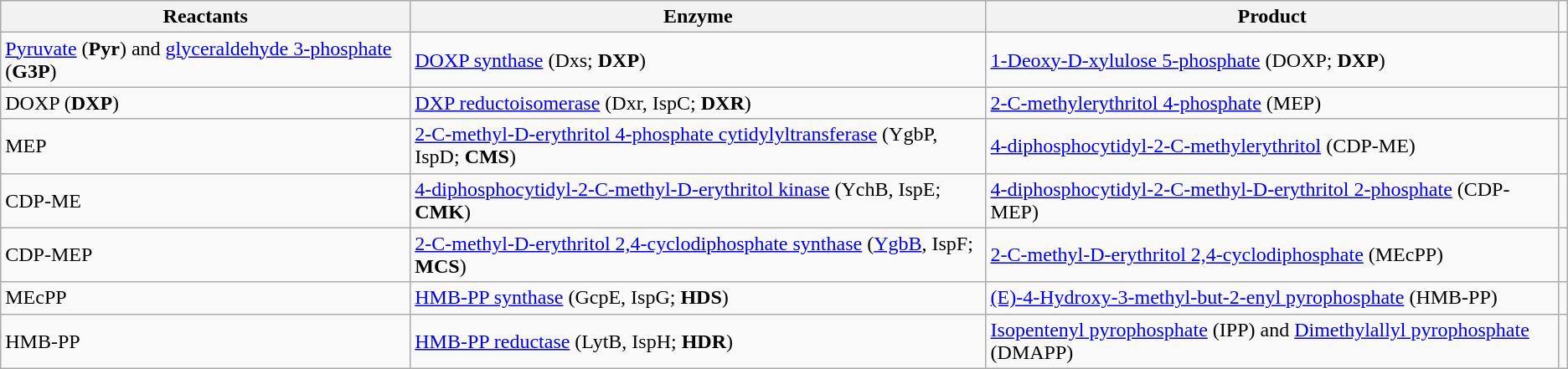<table class="wikitable">
<tr>
<th>Reactants</th>
<th>Enzyme</th>
<th>Product</th>
</tr>
<tr>
<td><a href='#'>Pyruvate</a> (<strong>Pyr</strong>) and <a href='#'>glyceraldehyde 3-phosphate</a> (<strong>G3P</strong>)</td>
<td><a href='#'>DOXP synthase</a> (Dxs; <strong>DXP</strong>)</td>
<td><a href='#'>1-Deoxy-D-xylulose 5-phosphate</a> (DOXP; <strong>DXP</strong>)</td>
<td></td>
</tr>
<tr>
<td>DOXP (<strong>DXP</strong>)</td>
<td><a href='#'>DXP reductoisomerase</a> (Dxr, IspC; <strong>DXR</strong>)</td>
<td><a href='#'>2-C-methylerythritol 4-phosphate</a> (MEP)</td>
<td></td>
</tr>
<tr>
<td>MEP</td>
<td><a href='#'>2-C-methyl-D-erythritol 4-phosphate cytidylyltransferase</a> (YgbP, IspD; <strong>CMS</strong>)</td>
<td><a href='#'>4-diphosphocytidyl-2-C-methylerythritol</a> (CDP-ME)</td>
<td></td>
</tr>
<tr>
<td>CDP-ME</td>
<td><a href='#'>4-diphosphocytidyl-2-C-methyl-D-erythritol kinase</a> (YchB, IspE; <strong>CMK</strong>)</td>
<td><a href='#'>4-diphosphocytidyl-2-C-methyl-D-erythritol 2-phosphate</a> (CDP-MEP)</td>
<td></td>
</tr>
<tr>
<td>CDP-MEP</td>
<td><a href='#'>2-C-methyl-D-erythritol 2,4-cyclodiphosphate synthase</a> (<a href='#'>YgbB</a>, IspF; <strong>MCS</strong>)</td>
<td><a href='#'>2-C-methyl-D-erythritol 2,4-cyclodiphosphate</a> (MEcPP)</td>
<td></td>
</tr>
<tr>
<td>MEcPP</td>
<td><a href='#'>HMB-PP synthase</a> (GcpE, IspG; <strong>HDS</strong>)</td>
<td><a href='#'>(E)-4-Hydroxy-3-methyl-but-2-enyl pyrophosphate</a> (HMB-PP)</td>
<td></td>
</tr>
<tr>
<td>HMB-PP</td>
<td><a href='#'>HMB-PP reductase</a> (LytB, IspH; <strong>HDR</strong>)</td>
<td><a href='#'>Isopentenyl pyrophosphate</a> (IPP) and <a href='#'>Dimethylallyl pyrophosphate</a> (DMAPP)</td>
<td><br></td>
</tr>
</table>
